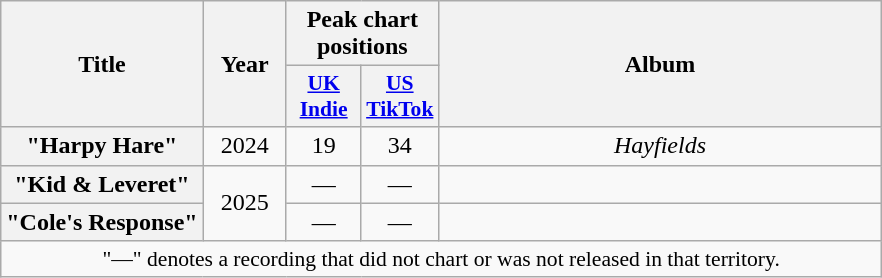<table class="wikitable plainrowheaders" style="text-align:center;">
<tr>
<th scope="col" rowspan="2">Title</th>
<th scope="col" rowspan="2" style="width:3em;">Year</th>
<th colspan="2" scope="col">Peak chart positions</th>
<th scope="col" rowspan="2" style="width:18em">Album</th>
</tr>
<tr>
<th scope="col" style="width:3em;font-size:90%;"><a href='#'>UK Indie</a><br></th>
<th scope="col" style="width:3em;font-size:90%;"><a href='#'>US<br>TikTok</a><br></th>
</tr>
<tr>
<th scope="row">"Harpy Hare"</th>
<td rowspan="1">2024</td>
<td>19</td>
<td>34</td>
<td><em>Hayfields</em></td>
</tr>
<tr>
<th scope="row">"Kid & Leveret"</th>
<td rowspan="2">2025</td>
<td>—</td>
<td>—</td>
<td></td>
</tr>
<tr>
<th scope="row">"Cole's Response"</th>
<td>—</td>
<td>—</td>
<td></td>
</tr>
<tr>
<td colspan="5" style="font-size:90%">"—" denotes a recording that did not chart or was not released in that territory.</td>
</tr>
</table>
